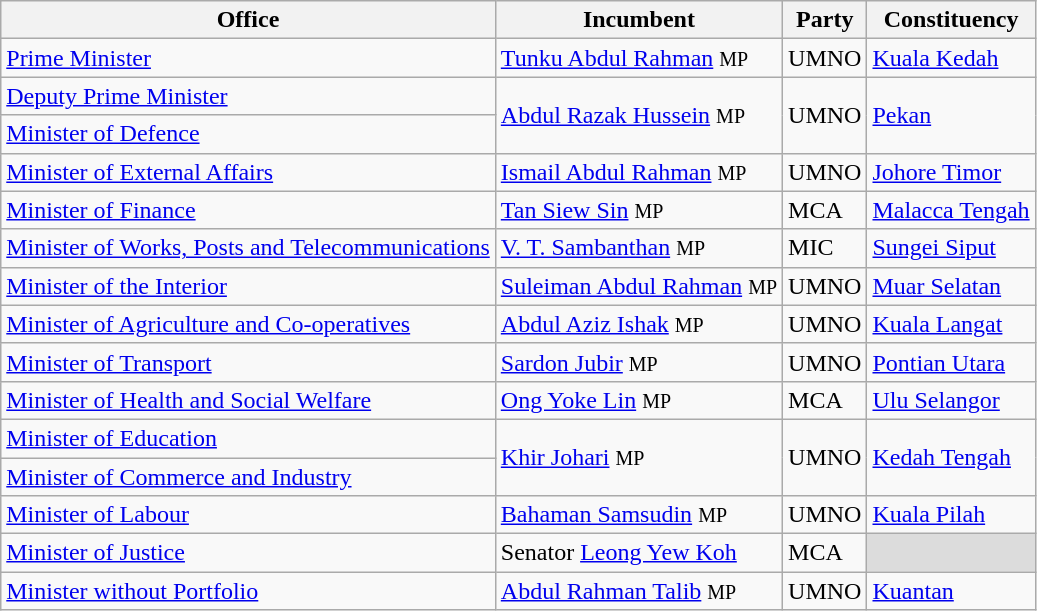<table class="sortable wikitable">
<tr>
<th>Office</th>
<th>Incumbent</th>
<th>Party</th>
<th>Constituency</th>
</tr>
<tr>
<td><a href='#'>Prime Minister</a></td>
<td><a href='#'>Tunku Abdul Rahman</a> <small>MP</small></td>
<td>UMNO</td>
<td><a href='#'>Kuala Kedah</a></td>
</tr>
<tr>
<td><a href='#'>Deputy Prime Minister</a></td>
<td rowspan=2><a href='#'>Abdul Razak Hussein</a> <small>MP</small></td>
<td rowspan=2>UMNO</td>
<td rowspan=2><a href='#'>Pekan</a></td>
</tr>
<tr>
<td><a href='#'>Minister of Defence</a></td>
</tr>
<tr>
<td><a href='#'>Minister of External Affairs</a></td>
<td><a href='#'>Ismail Abdul Rahman</a> <small>MP</small></td>
<td>UMNO</td>
<td><a href='#'>Johore Timor</a></td>
</tr>
<tr>
<td><a href='#'>Minister of Finance</a></td>
<td><a href='#'>Tan Siew Sin</a> <small>MP</small></td>
<td>MCA</td>
<td><a href='#'>Malacca Tengah</a></td>
</tr>
<tr>
<td><a href='#'>Minister of Works, Posts and Telecommunications</a></td>
<td><a href='#'>V. T. Sambanthan</a> <small>MP</small></td>
<td>MIC</td>
<td><a href='#'>Sungei Siput</a></td>
</tr>
<tr>
<td><a href='#'>Minister of the Interior</a></td>
<td><a href='#'>Suleiman Abdul Rahman</a> <small>MP</small></td>
<td>UMNO</td>
<td><a href='#'>Muar Selatan</a></td>
</tr>
<tr>
<td><a href='#'>Minister of Agriculture and Co-operatives</a></td>
<td><a href='#'>Abdul Aziz Ishak</a> <small>MP</small></td>
<td>UMNO</td>
<td><a href='#'>Kuala Langat</a></td>
</tr>
<tr>
<td><a href='#'>Minister of Transport</a></td>
<td><a href='#'>Sardon Jubir</a> <small>MP</small></td>
<td>UMNO</td>
<td><a href='#'>Pontian Utara</a></td>
</tr>
<tr>
<td><a href='#'>Minister of Health and Social Welfare</a></td>
<td><a href='#'>Ong Yoke Lin</a> <small>MP</small></td>
<td>MCA</td>
<td><a href='#'>Ulu Selangor</a></td>
</tr>
<tr>
<td><a href='#'>Minister of Education</a></td>
<td rowspan=2><a href='#'>Khir Johari</a> <small>MP</small></td>
<td rowspan=2>UMNO</td>
<td rowspan=2><a href='#'>Kedah Tengah</a></td>
</tr>
<tr>
<td><a href='#'>Minister of Commerce and Industry</a></td>
</tr>
<tr>
<td><a href='#'>Minister of Labour</a></td>
<td><a href='#'>Bahaman Samsudin</a> <small>MP</small></td>
<td>UMNO</td>
<td><a href='#'>Kuala Pilah</a></td>
</tr>
<tr>
<td><a href='#'>Minister of Justice</a></td>
<td>Senator <a href='#'>Leong Yew Koh</a></td>
<td>MCA</td>
<td bgcolor=dcdcdc></td>
</tr>
<tr>
<td><a href='#'>Minister without Portfolio</a></td>
<td><a href='#'>Abdul Rahman Talib</a> <small>MP</small></td>
<td>UMNO</td>
<td><a href='#'>Kuantan</a></td>
</tr>
</table>
